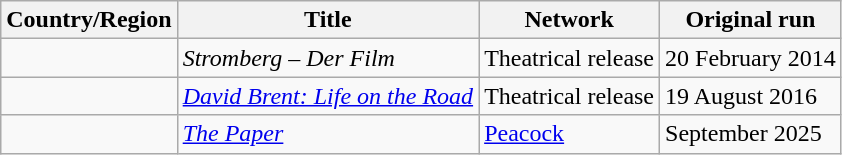<table class="wikitable sortable">
<tr>
<th scope="col">Country/Region</th>
<th scope="col">Title</th>
<th scope="col">Network</th>
<th scope="col">Original run</th>
</tr>
<tr>
<td></td>
<td><em>Stromberg – Der Film</em></td>
<td>Theatrical release</td>
<td>20 February 2014</td>
</tr>
<tr>
<td></td>
<td><em><a href='#'>David Brent: Life on the Road</a></em></td>
<td>Theatrical release</td>
<td>19 August 2016</td>
</tr>
<tr>
<td></td>
<td><em><a href='#'>The Paper</a></em></td>
<td><a href='#'>Peacock</a></td>
<td>September 2025</td>
</tr>
</table>
